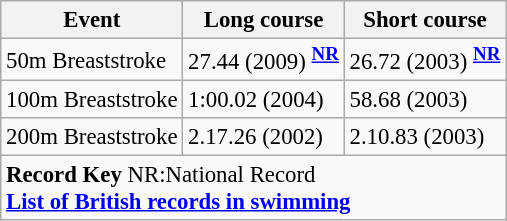<table class="wikitable" style="font-size:95%">
<tr>
<th>Event</th>
<th>Long course</th>
<th>Short course</th>
</tr>
<tr>
<td>50m Breaststroke</td>
<td>27.44 (2009) <sup><strong><a href='#'>NR</a></strong></sup></td>
<td>26.72 (2003) <sup><strong><a href='#'>NR</a></strong></sup></td>
</tr>
<tr>
<td>100m Breaststroke</td>
<td>1:00.02 (2004)</td>
<td>58.68 (2003)</td>
</tr>
<tr>
<td>200m Breaststroke</td>
<td>2.17.26 (2002)</td>
<td>2.10.83 (2003)</td>
</tr>
<tr>
<td colspan="3"><strong>Record Key</strong> NR:National Record<br><strong><a href='#'>List of British records in swimming</a></strong></td>
</tr>
</table>
